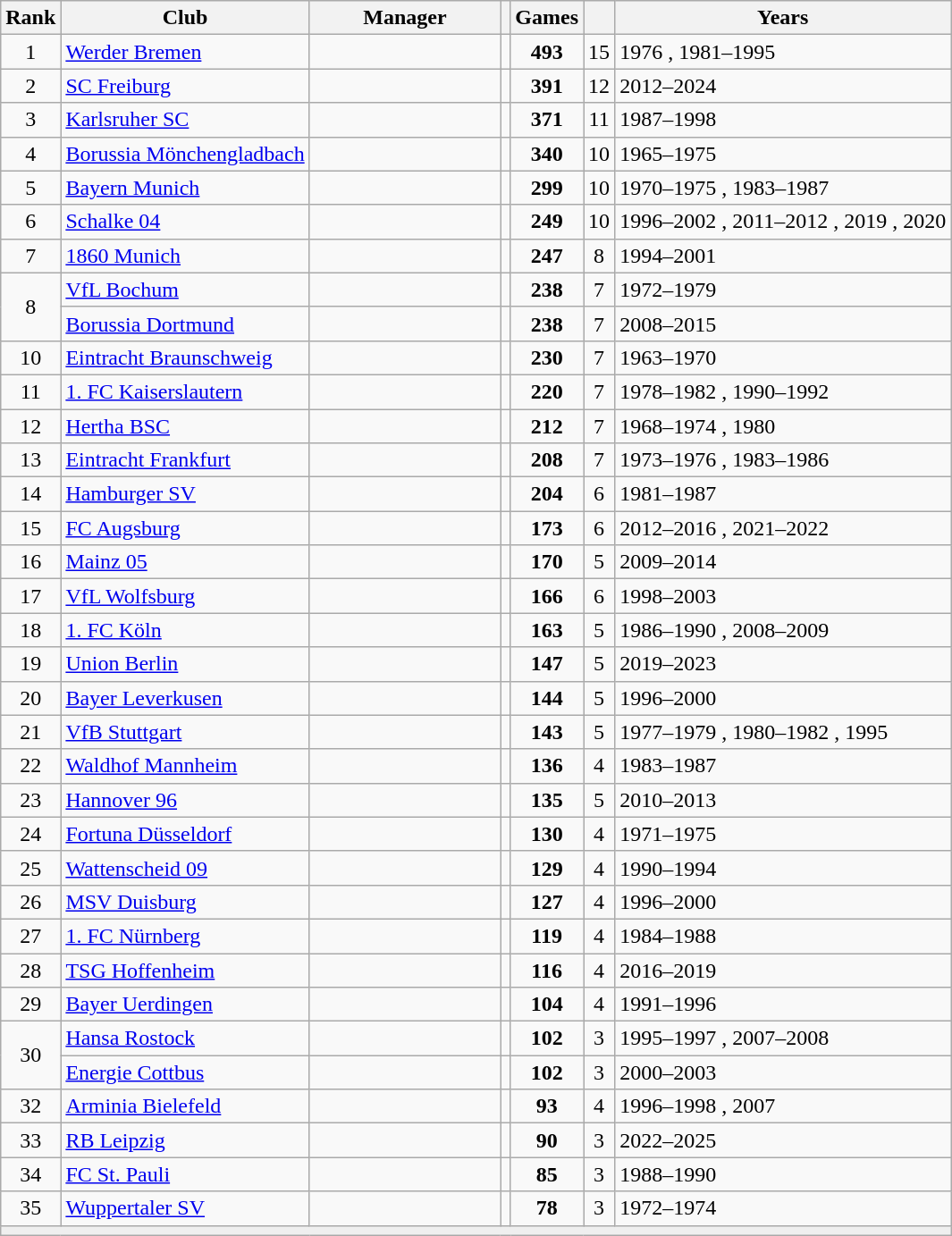<table class="wikitable mw-datatable sortable nowrap" style="text-align: center">
<tr>
<th>Rank</th>
<th>Club</th>
<th width=135>Manager</th>
<th></th>
<th>Games</th>
<th>  </th>
<th>Years</th>
</tr>
<tr>
<td>1</td>
<td align=left><a href='#'>Werder Bremen</a></td>
<td align=left></td>
<td></td>
<td><strong>493</strong></td>
<td>15</td>
<td align=left>1976 <em></em>, 1981–1995 <em></em></td>
</tr>
<tr>
<td>2</td>
<td align=left><a href='#'>SC Freiburg</a></td>
<td align=left></td>
<td></td>
<td><strong>391</strong></td>
<td>12</td>
<td align=left>2012–2024</td>
</tr>
<tr>
<td>3</td>
<td align=left><a href='#'>Karlsruher SC</a></td>
<td align=left></td>
<td></td>
<td><strong>371</strong></td>
<td>11</td>
<td align=left>1987–1998</td>
</tr>
<tr>
<td>4</td>
<td align=left><a href='#'>Borussia Mönchengladbach</a></td>
<td align=left></td>
<td></td>
<td><strong>340</strong></td>
<td>10</td>
<td align=left>1965–1975</td>
</tr>
<tr>
<td>5</td>
<td align=left><a href='#'>Bayern Munich</a></td>
<td align=left></td>
<td></td>
<td><strong>299</strong></td>
<td>10</td>
<td align=left>1970–1975 <em></em>, 1983–1987 <em></em></td>
</tr>
<tr>
<td>6</td>
<td align=left><a href='#'>Schalke 04</a></td>
<td align=left></td>
<td></td>
<td><strong>249</strong></td>
<td>10</td>
<td align=left>1996–2002 <em></em>, 2011–2012 <em></em>, 2019 <em></em>, 2020 <em></em></td>
</tr>
<tr>
<td>7</td>
<td align=left><a href='#'>1860 Munich</a></td>
<td align=left></td>
<td></td>
<td><strong>247</strong></td>
<td>8</td>
<td align=left>1994–2001</td>
</tr>
<tr>
<td rowspan=2>8</td>
<td align=left><a href='#'>VfL Bochum</a></td>
<td align=left></td>
<td></td>
<td><strong>238</strong></td>
<td>7</td>
<td align=left>1972–1979</td>
</tr>
<tr>
<td align=left><a href='#'>Borussia Dortmund</a></td>
<td align=left></td>
<td></td>
<td><strong>238</strong></td>
<td>7</td>
<td align=left>2008–2015</td>
</tr>
<tr>
<td>10</td>
<td align=left><a href='#'>Eintracht Braunschweig</a></td>
<td align=left></td>
<td></td>
<td><strong>230</strong></td>
<td>7</td>
<td align=left>1963–1970</td>
</tr>
<tr>
<td>11</td>
<td align=left><a href='#'>1. FC Kaiserslautern</a></td>
<td align=left></td>
<td></td>
<td><strong>220</strong></td>
<td>7</td>
<td align=left>1978–1982 <em></em>, 1990–1992 <em></em></td>
</tr>
<tr>
<td>12</td>
<td align=left><a href='#'>Hertha BSC</a></td>
<td align=left></td>
<td></td>
<td><strong>212</strong></td>
<td>7</td>
<td align=left>1968–1974 <em></em>, 1980 <em></em></td>
</tr>
<tr>
<td>13</td>
<td align=left><a href='#'>Eintracht Frankfurt</a></td>
<td align=left></td>
<td></td>
<td><strong>208</strong></td>
<td>7</td>
<td align=left>1973–1976 <em></em>, 1983–1986 <em></em></td>
</tr>
<tr>
<td>14</td>
<td align=left><a href='#'>Hamburger SV</a></td>
<td align=left></td>
<td></td>
<td><strong>204</strong></td>
<td>6</td>
<td align=left>1981–1987</td>
</tr>
<tr>
<td>15</td>
<td align=left><a href='#'>FC Augsburg</a></td>
<td align=left></td>
<td></td>
<td><strong>173</strong></td>
<td>6</td>
<td align=left>2012–2016 <em></em>, 2021–2022 <em></em></td>
</tr>
<tr>
<td>16</td>
<td align=left><a href='#'>Mainz 05</a></td>
<td align=left></td>
<td></td>
<td><strong>170</strong></td>
<td>5</td>
<td align=left>2009–2014</td>
</tr>
<tr>
<td>17</td>
<td align=left><a href='#'>VfL Wolfsburg</a></td>
<td align=left></td>
<td></td>
<td><strong>166</strong></td>
<td>6</td>
<td align=left>1998–2003</td>
</tr>
<tr>
<td>18</td>
<td align=left><a href='#'>1. FC Köln</a></td>
<td align=left></td>
<td></td>
<td><strong>163</strong></td>
<td>5</td>
<td align=left>1986–1990 <em></em>, 2008–2009 <em></em></td>
</tr>
<tr>
<td>19</td>
<td align=left><a href='#'>Union Berlin</a></td>
<td align=left></td>
<td></td>
<td><strong>147</strong></td>
<td>5</td>
<td align=left>2019–2023</td>
</tr>
<tr>
<td>20</td>
<td align=left><a href='#'>Bayer Leverkusen</a></td>
<td align=left></td>
<td></td>
<td><strong>144</strong></td>
<td>5</td>
<td align=left>1996–2000</td>
</tr>
<tr>
<td>21</td>
<td align=left><a href='#'>VfB Stuttgart</a></td>
<td align=left></td>
<td></td>
<td><strong>143</strong></td>
<td>5</td>
<td align=left>1977–1979 <em></em>, 1980–1982 <em></em>, 1995 <em></em></td>
</tr>
<tr>
<td>22</td>
<td align=left><a href='#'>Waldhof Mannheim</a></td>
<td align=left></td>
<td></td>
<td><strong>136</strong></td>
<td>4</td>
<td align=left>1983–1987</td>
</tr>
<tr>
<td>23</td>
<td align=left><a href='#'>Hannover 96</a></td>
<td align=left></td>
<td></td>
<td><strong>135</strong></td>
<td>5</td>
<td align=left>2010–2013</td>
</tr>
<tr>
<td>24</td>
<td align=left><a href='#'>Fortuna Düsseldorf</a></td>
<td align=left></td>
<td></td>
<td><strong>130</strong></td>
<td>4</td>
<td align=left>1971–1975</td>
</tr>
<tr>
<td>25</td>
<td align=left><a href='#'>Wattenscheid 09</a></td>
<td align=left></td>
<td></td>
<td><strong>129</strong></td>
<td>4</td>
<td align=left>1990–1994</td>
</tr>
<tr>
<td>26</td>
<td align=left><a href='#'>MSV Duisburg</a></td>
<td align=left></td>
<td></td>
<td><strong>127</strong></td>
<td>4</td>
<td align=left>1996–2000</td>
</tr>
<tr>
<td>27</td>
<td align=left><a href='#'>1. FC Nürnberg</a></td>
<td align=left></td>
<td></td>
<td><strong>119</strong></td>
<td>4</td>
<td align=left>1984–1988</td>
</tr>
<tr>
<td>28</td>
<td align=left><a href='#'>TSG Hoffenheim</a></td>
<td align=left></td>
<td></td>
<td><strong>116</strong></td>
<td>4</td>
<td align=left>2016–2019</td>
</tr>
<tr>
<td>29</td>
<td align=left><a href='#'>Bayer Uerdingen</a></td>
<td align=left></td>
<td></td>
<td><strong>104</strong></td>
<td>4</td>
<td align=left>1991–1996</td>
</tr>
<tr>
<td rowspan=2>30</td>
<td align=left><a href='#'>Hansa Rostock</a></td>
<td align=left></td>
<td></td>
<td><strong>102</strong></td>
<td>3</td>
<td align=left>1995–1997 <em></em>, 2007–2008 <em></em></td>
</tr>
<tr>
<td align=left><a href='#'>Energie Cottbus</a></td>
<td align=left></td>
<td></td>
<td><strong>102</strong></td>
<td>3</td>
<td align=left>2000–2003</td>
</tr>
<tr>
<td>32</td>
<td align=left><a href='#'>Arminia Bielefeld</a></td>
<td align=left></td>
<td></td>
<td><strong>93</strong></td>
<td>4</td>
<td align=left>1996–1998 <em></em>, 2007 <em></em></td>
</tr>
<tr>
<td>33</td>
<td align=left><a href='#'>RB Leipzig</a></td>
<td align=left></td>
<td></td>
<td><strong>90</strong></td>
<td>3</td>
<td align=left>2022–2025</td>
</tr>
<tr>
<td>34</td>
<td align=left><a href='#'>FC St. Pauli</a></td>
<td align=left></td>
<td></td>
<td><strong>85</strong></td>
<td>3</td>
<td align=left>1988–1990</td>
</tr>
<tr>
<td>35</td>
<td align=left><a href='#'>Wuppertaler SV</a></td>
<td align=left></td>
<td></td>
<td><strong>78</strong></td>
<td>3</td>
<td align=left>1972–1974</td>
</tr>
<tr bgcolor=efefef class="sortbottom">
<td colspan=7></td>
</tr>
</table>
